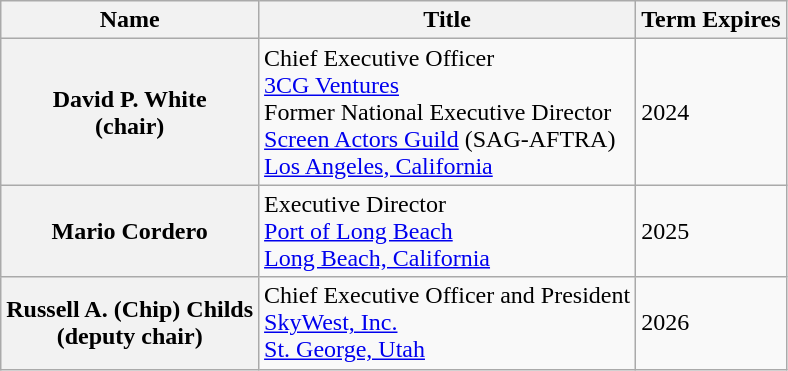<table class="wikitable sortable">
<tr>
<th>Name</th>
<th>Title</th>
<th>Term Expires</th>
</tr>
<tr>
<th>David P. White<br>(chair)</th>
<td>Chief Executive Officer<br><a href='#'>3CG Ventures</a><br> Former National Executive Director<br><a href='#'>Screen Actors Guild</a> (SAG-AFTRA)<br><a href='#'>Los Angeles, California</a></td>
<td>2024</td>
</tr>
<tr>
<th>Mario Cordero</th>
<td>Executive Director<br><a href='#'>Port of Long Beach</a><br><a href='#'>Long Beach, California</a></td>
<td>2025</td>
</tr>
<tr>
<th>Russell A. (Chip) Childs<br>(deputy chair)</th>
<td>Chief Executive Officer and President<br><a href='#'>SkyWest, Inc.</a><br><a href='#'>St. George, Utah</a></td>
<td>2026</td>
</tr>
</table>
